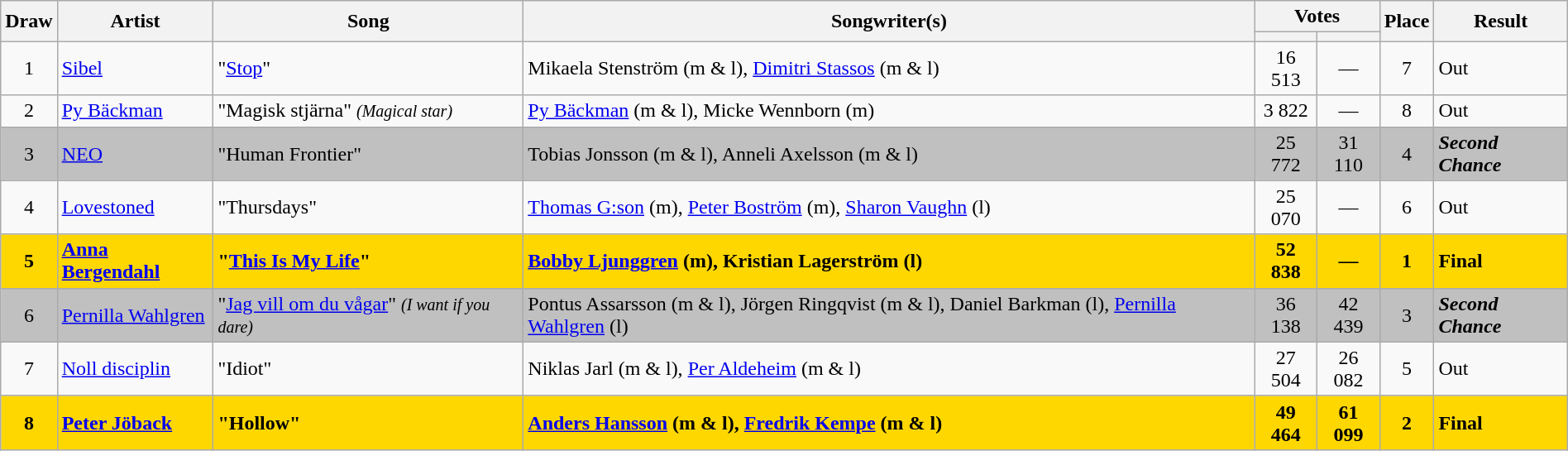<table class="sortable wikitable" style="margin: 1em auto 1em auto; text-align:center;">
<tr>
<th rowspan="2">Draw</th>
<th rowspan="2">Artist</th>
<th rowspan="2">Song</th>
<th rowspan="2">Songwriter(s)</th>
<th colspan="2" class="unsortable">Votes</th>
<th rowspan="2">Place</th>
<th rowspan="2">Result</th>
</tr>
<tr>
<th></th>
<th></th>
</tr>
<tr>
<td>1</td>
<td align="left"><a href='#'>Sibel</a></td>
<td align="left">"<a href='#'>Stop</a>"</td>
<td align="left">Mikaela Stenström (m & l), <a href='#'>Dimitri Stassos</a> (m & l)</td>
<td>16 513</td>
<td>—</td>
<td>7</td>
<td align="left">Out</td>
</tr>
<tr>
<td>2</td>
<td align="left"><a href='#'>Py Bäckman</a></td>
<td align="left">"Magisk stjärna" <small><em>(Magical star)</em></small></td>
<td align="left"><a href='#'>Py Bäckman</a> (m & l), Micke Wennborn (m)</td>
<td>3 822</td>
<td>—</td>
<td>8</td>
<td align="left">Out</td>
</tr>
<tr style="background:silver;">
<td>3</td>
<td align="left"><a href='#'>NEO</a></td>
<td align="left">"Human Frontier"</td>
<td align="left">Tobias Jonsson (m & l), Anneli Axelsson (m & l)</td>
<td>25 772</td>
<td>31 110</td>
<td>4</td>
<td align="left"><strong><em>Second Chance</em></strong></td>
</tr>
<tr>
<td>4</td>
<td align="left"><a href='#'>Lovestoned</a></td>
<td align="left">"Thursdays"</td>
<td align="left"><a href='#'>Thomas G:son</a> (m), <a href='#'>Peter Boström</a> (m), <a href='#'>Sharon Vaughn</a> (l)</td>
<td>25 070</td>
<td>—</td>
<td>6</td>
<td align="left">Out</td>
</tr>
<tr style="font-weight:bold;background:gold;">
<td><strong>5</strong></td>
<td align="left"><strong><a href='#'>Anna Bergendahl</a></strong></td>
<td align="left"><strong>"<a href='#'>This Is My Life</a>"</strong></td>
<td align="left"><strong><a href='#'>Bobby Ljunggren</a> (m), Kristian Lagerström (l)</strong></td>
<td><strong>52 838</strong></td>
<td><strong>—</strong></td>
<td>1</td>
<td align="left">Final</td>
</tr>
<tr style="background:silver;">
<td>6</td>
<td align="left"><a href='#'>Pernilla Wahlgren</a></td>
<td align="left">"<a href='#'>Jag vill om du vågar</a>" <small><em>(I want if you dare)</em></small></td>
<td align="left">Pontus Assarsson (m & l), Jörgen Ringqvist (m & l), Daniel Barkman (l), <a href='#'>Pernilla Wahlgren</a> (l)</td>
<td>36 138</td>
<td>42 439</td>
<td>3</td>
<td align="left"><strong><em>Second Chance</em></strong></td>
</tr>
<tr>
<td>7</td>
<td align="left"><a href='#'>Noll disciplin</a></td>
<td align="left">"Idiot"</td>
<td align="left">Niklas Jarl (m & l), <a href='#'>Per Aldeheim</a> (m & l)</td>
<td>27 504</td>
<td>26 082</td>
<td>5</td>
<td align="left">Out</td>
</tr>
<tr style="font-weight:bold;background:gold;">
<td><strong>8</strong></td>
<td align="left"><strong><a href='#'>Peter Jöback</a></strong></td>
<td align="left">"<strong>Hollow</strong>"</td>
<td align="left"><strong><a href='#'>Anders Hansson</a> (m & l), <a href='#'>Fredrik Kempe</a> (m & l)</strong></td>
<td><strong>49 464</strong></td>
<td><strong>61 099</strong></td>
<td>2</td>
<td align="left">Final</td>
</tr>
</table>
